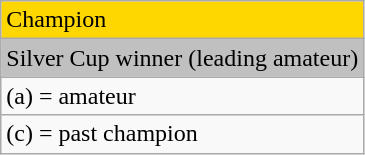<table class="wikitable">
<tr style="background:gold">
<td>Champion</td>
</tr>
<tr style="background:silver">
<td>Silver Cup winner (leading amateur)</td>
</tr>
<tr>
<td>(a) = amateur</td>
</tr>
<tr>
<td>(c) = past champion</td>
</tr>
</table>
